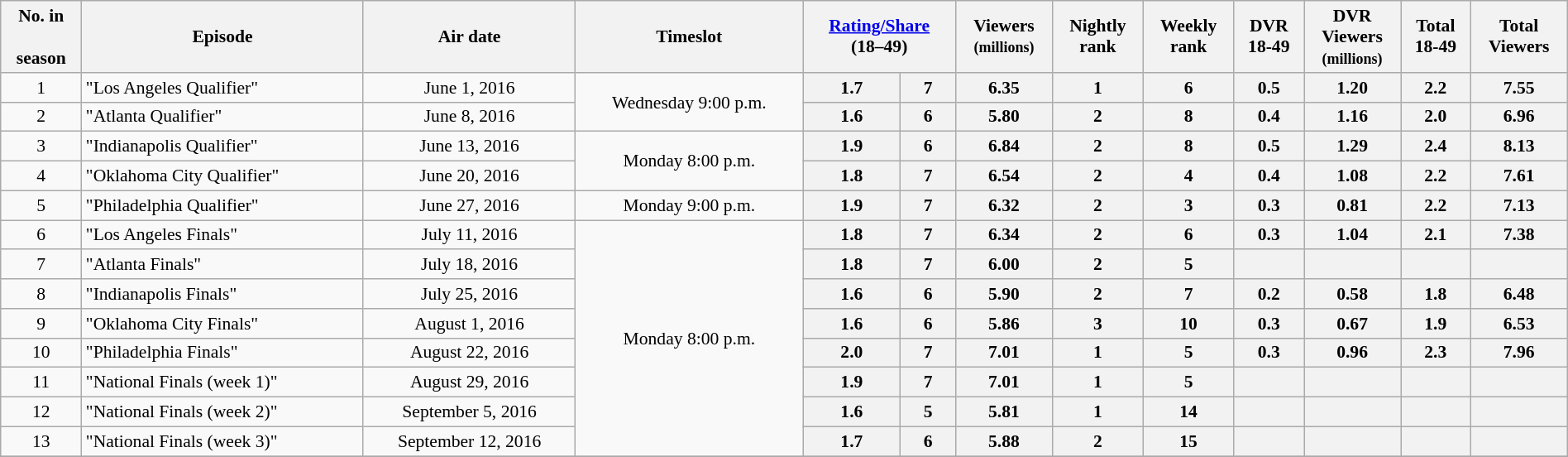<table class="wikitable" style="text-align:center; font-size:90%; width: 100%">
<tr>
<th>No. in <br><br>season</th>
<th>Episode</th>
<th>Air date</th>
<th>Timeslot</th>
<th colspan=2><a href='#'>Rating/Share</a><br>(18–49)</th>
<th>Viewers<br><small>(millions)</small></th>
<th>Nightly<br>rank</th>
<th>Weekly<br>rank</th>
<th>DVR<br>18-49</th>
<th>DVR<br>Viewers<br><small>(millions)</small></th>
<th>Total<br>18-49</th>
<th>Total<br>Viewers</th>
</tr>
<tr>
<td>1</td>
<td style="text-align:left;">"Los Angeles Qualifier"</td>
<td>June 1, 2016</td>
<td rowspan="2">Wednesday 9:00 p.m.</td>
<th>1.7</th>
<th>7</th>
<th>6.35</th>
<th>1</th>
<th>6</th>
<th>0.5</th>
<th>1.20</th>
<th>2.2</th>
<th>7.55</th>
</tr>
<tr>
<td>2</td>
<td style="text-align:left;">"Atlanta Qualifier"</td>
<td>June 8, 2016</td>
<th>1.6</th>
<th>6</th>
<th>5.80</th>
<th>2</th>
<th>8</th>
<th>0.4</th>
<th>1.16</th>
<th>2.0</th>
<th>6.96</th>
</tr>
<tr>
<td>3</td>
<td style="text-align:left;">"Indianapolis Qualifier"</td>
<td>June 13, 2016</td>
<td rowspan="2">Monday 8:00 p.m.</td>
<th>1.9</th>
<th>6</th>
<th>6.84</th>
<th>2</th>
<th>8</th>
<th>0.5</th>
<th>1.29</th>
<th>2.4</th>
<th>8.13</th>
</tr>
<tr>
<td>4</td>
<td style="text-align:left;">"Oklahoma City Qualifier"</td>
<td>June 20, 2016</td>
<th>1.8</th>
<th>7</th>
<th>6.54</th>
<th>2</th>
<th>4</th>
<th>0.4</th>
<th>1.08</th>
<th>2.2</th>
<th>7.61</th>
</tr>
<tr>
<td>5</td>
<td style="text-align:left;">"Philadelphia Qualifier"</td>
<td>June 27, 2016</td>
<td>Monday 9:00 p.m.</td>
<th>1.9</th>
<th>7</th>
<th>6.32</th>
<th>2</th>
<th>3</th>
<th>0.3</th>
<th>0.81</th>
<th>2.2</th>
<th>7.13</th>
</tr>
<tr>
<td>6</td>
<td style="text-align:left;">"Los Angeles Finals"</td>
<td>July 11, 2016</td>
<td rowspan="8">Monday 8:00 p.m.</td>
<th>1.8</th>
<th>7</th>
<th>6.34</th>
<th>2</th>
<th>6</th>
<th>0.3</th>
<th>1.04</th>
<th>2.1</th>
<th>7.38</th>
</tr>
<tr>
<td>7</td>
<td style="text-align:left;">"Atlanta Finals"</td>
<td>July 18, 2016</td>
<th>1.8</th>
<th>7</th>
<th>6.00</th>
<th>2</th>
<th>5</th>
<th></th>
<th></th>
<th></th>
<th></th>
</tr>
<tr>
<td>8</td>
<td style="text-align:left;">"Indianapolis Finals"</td>
<td>July 25, 2016</td>
<th>1.6</th>
<th>6</th>
<th>5.90</th>
<th>2</th>
<th>7</th>
<th>0.2</th>
<th>0.58</th>
<th>1.8</th>
<th>6.48</th>
</tr>
<tr>
<td>9</td>
<td style="text-align:left;">"Oklahoma City Finals"</td>
<td>August 1, 2016</td>
<th>1.6</th>
<th>6</th>
<th>5.86</th>
<th>3</th>
<th>10</th>
<th>0.3</th>
<th>0.67</th>
<th>1.9</th>
<th>6.53</th>
</tr>
<tr>
<td>10</td>
<td style="text-align:left;">"Philadelphia Finals"</td>
<td>August 22, 2016</td>
<th>2.0</th>
<th>7</th>
<th>7.01</th>
<th>1</th>
<th>5</th>
<th>0.3</th>
<th>0.96</th>
<th>2.3</th>
<th>7.96</th>
</tr>
<tr>
<td>11</td>
<td style="text-align:left;">"National Finals (week 1)"</td>
<td>August 29, 2016</td>
<th>1.9</th>
<th>7</th>
<th>7.01</th>
<th>1</th>
<th>5</th>
<th></th>
<th></th>
<th></th>
<th></th>
</tr>
<tr>
<td>12</td>
<td style="text-align:left;">"National Finals (week 2)"</td>
<td>September 5, 2016</td>
<th>1.6</th>
<th>5</th>
<th>5.81</th>
<th>1</th>
<th>14</th>
<th></th>
<th></th>
<th></th>
<th></th>
</tr>
<tr>
<td>13</td>
<td style="text-align:left;">"National Finals (week 3)"</td>
<td>September 12, 2016</td>
<th>1.7</th>
<th>6</th>
<th>5.88</th>
<th>2</th>
<th>15</th>
<th></th>
<th></th>
<th></th>
<th></th>
</tr>
<tr>
</tr>
</table>
